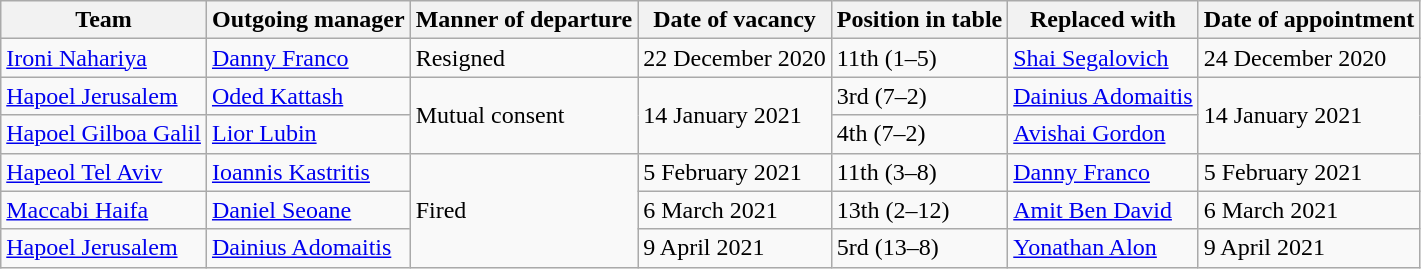<table class="wikitable sortable">
<tr>
<th>Team</th>
<th>Outgoing manager</th>
<th>Manner of departure</th>
<th>Date of vacancy</th>
<th>Position in table</th>
<th>Replaced with</th>
<th>Date of appointment</th>
</tr>
<tr>
<td><a href='#'>Ironi Nahariya</a></td>
<td> <a href='#'>Danny Franco</a></td>
<td>Resigned</td>
<td>22 December 2020</td>
<td>11th (1–5)</td>
<td> <a href='#'>Shai Segalovich</a></td>
<td>24 December 2020</td>
</tr>
<tr>
<td><a href='#'>Hapoel Jerusalem</a></td>
<td> <a href='#'>Oded Kattash</a></td>
<td rowspan=2>Mutual consent</td>
<td rowspan=2>14 January 2021</td>
<td>3rd (7–2)</td>
<td> <a href='#'>Dainius Adomaitis</a></td>
<td rowspan=2>14 January 2021</td>
</tr>
<tr>
<td><a href='#'>Hapoel Gilboa Galil</a></td>
<td> <a href='#'>Lior Lubin</a></td>
<td>4th (7–2)</td>
<td> <a href='#'>Avishai Gordon</a></td>
</tr>
<tr>
<td><a href='#'>Hapeol Tel Aviv</a></td>
<td> <a href='#'>Ioannis Kastritis</a></td>
<td rowspan=3>Fired</td>
<td>5 February 2021</td>
<td>11th (3–8)</td>
<td> <a href='#'>Danny Franco</a></td>
<td>5 February 2021</td>
</tr>
<tr>
<td><a href='#'>Maccabi Haifa</a></td>
<td> <a href='#'>Daniel Seoane</a></td>
<td>6 March 2021</td>
<td>13th (2–12)</td>
<td> <a href='#'>Amit Ben David</a></td>
<td>6 March 2021</td>
</tr>
<tr>
<td><a href='#'>Hapoel Jerusalem</a></td>
<td> <a href='#'>Dainius Adomaitis</a></td>
<td>9 April 2021</td>
<td>5rd (13–8)</td>
<td> <a href='#'>Yonathan Alon</a></td>
<td>9 April 2021</td>
</tr>
</table>
